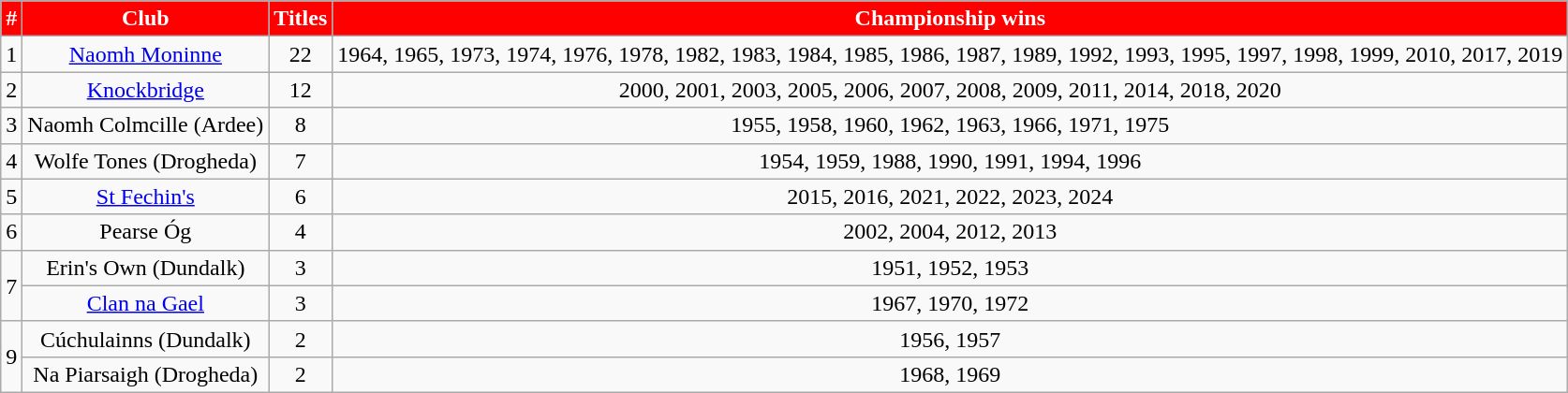<table class="wikitable sortable" style="text-align:center">
<tr>
<th style="background:red;color:white" scope="col" !>#</th>
<th style="background:red;color:white" scope="col" !>Club</th>
<th style="background:red;color:white" scope="col" !>Titles</th>
<th style="background:red;color:white" scope="col" !>Championship wins</th>
</tr>
<tr>
<td>1</td>
<td><a href='#'>Naomh Moninne</a></td>
<td>22</td>
<td>1964, 1965, 1973, 1974, 1976, 1978, 1982, 1983, 1984, 1985, 1986, 1987, 1989, 1992, 1993, 1995, 1997, 1998, 1999, 2010, 2017, 2019</td>
</tr>
<tr>
<td>2</td>
<td><a href='#'>Knockbridge</a></td>
<td>12</td>
<td>2000, 2001, 2003, 2005, 2006, 2007, 2008, 2009, 2011, 2014, 2018, 2020</td>
</tr>
<tr>
<td>3</td>
<td>Naomh Colmcille (Ardee)</td>
<td>8</td>
<td>1955, 1958, 1960, 1962, 1963, 1966, 1971, 1975</td>
</tr>
<tr>
<td>4</td>
<td>Wolfe Tones (Drogheda)</td>
<td>7</td>
<td>1954, 1959, 1988, 1990, 1991, 1994, 1996</td>
</tr>
<tr>
<td>5</td>
<td><a href='#'>St Fechin's</a></td>
<td>6</td>
<td>2015, 2016, 2021, 2022, 2023, 2024</td>
</tr>
<tr>
<td 7>6</td>
<td>Pearse Óg</td>
<td>4</td>
<td>2002, 2004, 2012, 2013</td>
</tr>
<tr>
<td rowspan="2">7</td>
<td>Erin's Own (Dundalk)</td>
<td>3</td>
<td>1951, 1952, 1953</td>
</tr>
<tr>
<td><a href='#'>Clan na Gael</a></td>
<td>3</td>
<td>1967, 1970, 1972</td>
</tr>
<tr>
<td rowspan="2">9</td>
<td>Cúchulainns (Dundalk)</td>
<td>2</td>
<td>1956, 1957</td>
</tr>
<tr>
<td>Na Piarsaigh (Drogheda)</td>
<td>2</td>
<td>1968, 1969</td>
</tr>
</table>
